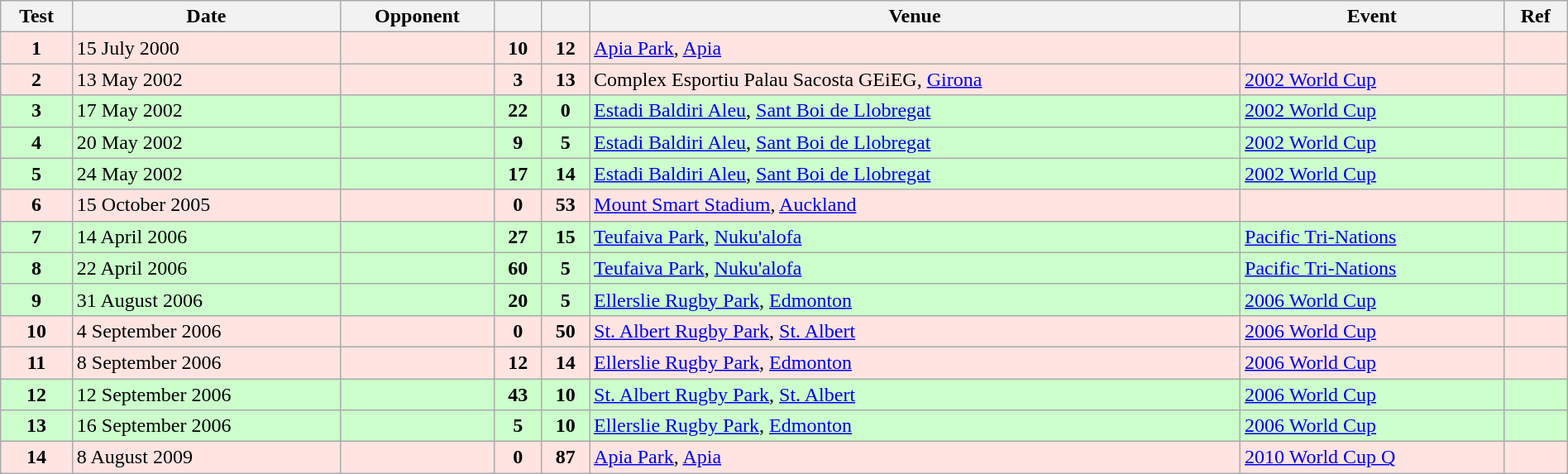<table class="wikitable sortable" style="width:100%">
<tr>
<th>Test</th>
<th>Date</th>
<th>Opponent</th>
<th></th>
<th></th>
<th>Venue</th>
<th>Event</th>
<th>Ref</th>
</tr>
<tr bgcolor=FFE4E1>
<td align="center"><strong>1</strong></td>
<td>15 July 2000</td>
<td></td>
<td align="center"><strong>10</strong></td>
<td align="center"><strong>12</strong></td>
<td><a href='#'>Apia Park</a>, <a href='#'>Apia</a></td>
<td></td>
<td></td>
</tr>
<tr bgcolor=FFE4E1>
<td align="center"><strong>2</strong></td>
<td>13 May 2002</td>
<td></td>
<td align="center"><strong>3</strong></td>
<td align="center"><strong>13</strong></td>
<td>Complex Esportiu Palau Sacosta GEiEG, <a href='#'>Girona</a></td>
<td><a href='#'>2002 World Cup</a></td>
<td></td>
</tr>
<tr bgcolor=CCFFCC>
<td align="center"><strong>3</strong></td>
<td>17 May 2002</td>
<td></td>
<td align="center"><strong>22</strong></td>
<td align="center"><strong>0</strong></td>
<td><a href='#'>Estadi Baldiri Aleu</a>, <a href='#'>Sant Boi de Llobregat</a></td>
<td><a href='#'>2002 World Cup</a></td>
<td></td>
</tr>
<tr bgcolor=CCFFCC>
<td align="center"><strong>4</strong></td>
<td>20 May 2002</td>
<td></td>
<td align="center"><strong>9</strong></td>
<td align="center"><strong>5</strong></td>
<td><a href='#'>Estadi Baldiri Aleu</a>, <a href='#'>Sant Boi de Llobregat</a></td>
<td><a href='#'>2002 World Cup</a></td>
<td></td>
</tr>
<tr bgcolor=CCFFCC>
<td align="center"><strong>5</strong></td>
<td>24 May 2002</td>
<td></td>
<td align="center"><strong>17</strong></td>
<td align="center"><strong>14</strong></td>
<td><a href='#'>Estadi Baldiri Aleu</a>, <a href='#'>Sant Boi de Llobregat</a></td>
<td><a href='#'>2002 World Cup</a></td>
<td></td>
</tr>
<tr bgcolor=FFE4E1>
<td align="center"><strong>6</strong></td>
<td>15 October 2005</td>
<td></td>
<td align="center"><strong>0</strong></td>
<td align="center"><strong>53</strong></td>
<td><a href='#'>Mount Smart Stadium</a>, <a href='#'>Auckland</a></td>
<td></td>
<td></td>
</tr>
<tr bgcolor=CCFFCC>
<td align="center"><strong>7</strong></td>
<td>14 April 2006</td>
<td></td>
<td align="center"><strong>27</strong></td>
<td align="center"><strong>15</strong></td>
<td><a href='#'>Teufaiva Park</a>, <a href='#'>Nuku'alofa</a></td>
<td><a href='#'>Pacific Tri-Nations</a></td>
<td></td>
</tr>
<tr bgcolor=CCFFCC>
<td align="center"><strong>8</strong></td>
<td>22 April 2006</td>
<td></td>
<td align="center"><strong>60</strong></td>
<td align="center"><strong>5</strong></td>
<td><a href='#'>Teufaiva Park</a>, <a href='#'>Nuku'alofa</a></td>
<td><a href='#'>Pacific Tri-Nations</a></td>
<td></td>
</tr>
<tr bgcolor=CCFFCC>
<td align="center"><strong>9</strong></td>
<td>31 August 2006</td>
<td></td>
<td align="center"><strong>20</strong></td>
<td align="center"><strong>5</strong></td>
<td><a href='#'>Ellerslie Rugby Park</a>, <a href='#'>Edmonton</a></td>
<td><a href='#'>2006 World Cup</a></td>
<td></td>
</tr>
<tr bgcolor=FFE4E1>
<td align="center"><strong>10</strong></td>
<td>4 September 2006</td>
<td></td>
<td align="center"><strong>0</strong></td>
<td align="center"><strong>50</strong></td>
<td><a href='#'>St. Albert Rugby Park</a>, <a href='#'>St. Albert</a></td>
<td><a href='#'>2006 World Cup</a></td>
<td></td>
</tr>
<tr bgcolor=FFE4E1>
<td align="center"><strong>11</strong></td>
<td>8 September 2006</td>
<td></td>
<td align="center"><strong>12</strong></td>
<td align="center"><strong>14</strong></td>
<td><a href='#'>Ellerslie Rugby Park</a>, <a href='#'>Edmonton</a></td>
<td><a href='#'>2006 World Cup</a></td>
<td></td>
</tr>
<tr bgcolor=CCFFCC>
<td align="center"><strong>12</strong></td>
<td>12 September 2006</td>
<td></td>
<td align="center"><strong>43</strong></td>
<td align="center"><strong>10</strong></td>
<td><a href='#'>St. Albert Rugby Park</a>, <a href='#'>St. Albert</a></td>
<td><a href='#'>2006 World Cup</a></td>
<td></td>
</tr>
<tr bgcolor=CCFFCC>
<td align="center"><strong>13</strong></td>
<td>16 September 2006</td>
<td></td>
<td align="center"><strong>5</strong></td>
<td align="center"><strong>10</strong></td>
<td><a href='#'>Ellerslie Rugby Park</a>, <a href='#'>Edmonton</a></td>
<td><a href='#'>2006 World Cup</a></td>
<td></td>
</tr>
<tr bgcolor=FFE4E1>
<td align="center"><strong>14</strong></td>
<td>8 August 2009</td>
<td></td>
<td align="center"><strong>0</strong></td>
<td align="center"><strong>87</strong></td>
<td><a href='#'>Apia Park</a>, <a href='#'>Apia</a></td>
<td><a href='#'>2010 World Cup Q</a></td>
<td></td>
</tr>
</table>
